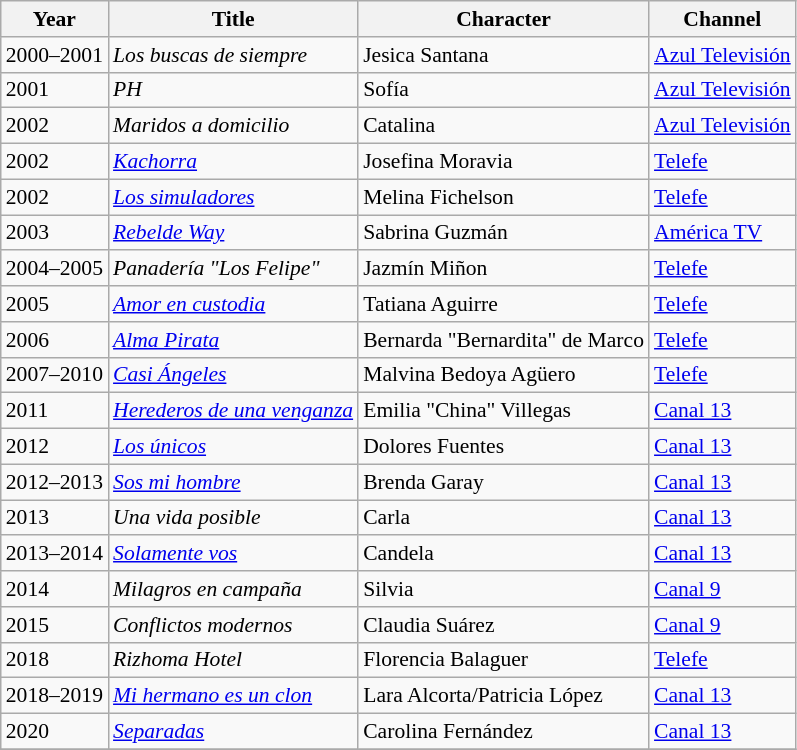<table class="wikitable" style="font-size: 90%;">
<tr>
<th>Year</th>
<th>Title</th>
<th>Character</th>
<th>Channel</th>
</tr>
<tr>
<td>2000–2001</td>
<td><em>Los buscas de siempre</em></td>
<td>Jesica Santana</td>
<td><a href='#'>Azul Televisión</a></td>
</tr>
<tr>
<td>2001</td>
<td><em>PH</em></td>
<td>Sofía</td>
<td><a href='#'>Azul Televisión</a></td>
</tr>
<tr>
<td>2002</td>
<td><em>Maridos a domicilio</em></td>
<td>Catalina</td>
<td><a href='#'>Azul Televisión</a></td>
</tr>
<tr>
<td>2002</td>
<td><em><a href='#'>Kachorra</a></em></td>
<td>Josefina Moravia</td>
<td><a href='#'>Telefe</a></td>
</tr>
<tr>
<td>2002</td>
<td><em><a href='#'>Los simuladores</a></em></td>
<td>Melina Fichelson</td>
<td><a href='#'>Telefe</a></td>
</tr>
<tr>
<td>2003</td>
<td><em><a href='#'>Rebelde Way</a></em></td>
<td>Sabrina Guzmán</td>
<td><a href='#'>América TV</a></td>
</tr>
<tr>
<td>2004–2005</td>
<td><em>Panadería "Los Felipe"</em></td>
<td>Jazmín Miñon</td>
<td><a href='#'>Telefe</a></td>
</tr>
<tr>
<td>2005</td>
<td><em><a href='#'>Amor en custodia</a></em></td>
<td>Tatiana Aguirre</td>
<td><a href='#'>Telefe</a></td>
</tr>
<tr>
<td>2006</td>
<td><em><a href='#'>Alma Pirata</a></em></td>
<td>Bernarda "Bernardita" de Marco</td>
<td><a href='#'>Telefe</a></td>
</tr>
<tr>
<td>2007–2010</td>
<td><em><a href='#'>Casi Ángeles</a></em></td>
<td>Malvina Bedoya Agüero</td>
<td><a href='#'>Telefe</a></td>
</tr>
<tr>
<td>2011</td>
<td><em><a href='#'>Herederos de una venganza</a></em></td>
<td>Emilia "China" Villegas</td>
<td><a href='#'>Canal 13</a></td>
</tr>
<tr>
<td>2012</td>
<td><em><a href='#'>Los únicos</a></em></td>
<td>Dolores Fuentes</td>
<td><a href='#'>Canal 13</a></td>
</tr>
<tr>
<td>2012–2013</td>
<td><em><a href='#'>Sos mi hombre</a></em></td>
<td>Brenda Garay</td>
<td><a href='#'>Canal 13</a></td>
</tr>
<tr>
<td>2013</td>
<td><em>Una vida posible</em></td>
<td>Carla</td>
<td><a href='#'>Canal 13</a></td>
</tr>
<tr>
<td>2013–2014</td>
<td><em><a href='#'>Solamente vos</a></em></td>
<td>Candela</td>
<td><a href='#'>Canal 13</a></td>
</tr>
<tr>
<td>2014</td>
<td><em>Milagros en campaña</em></td>
<td>Silvia</td>
<td><a href='#'>Canal 9</a></td>
</tr>
<tr>
<td>2015</td>
<td><em>Conflictos modernos</em></td>
<td>Claudia Suárez</td>
<td><a href='#'>Canal 9</a></td>
</tr>
<tr>
<td>2018</td>
<td><em>Rizhoma Hotel</em></td>
<td>Florencia Balaguer</td>
<td><a href='#'>Telefe</a></td>
</tr>
<tr>
<td>2018–2019</td>
<td><em><a href='#'>Mi hermano es un clon</a></em></td>
<td>Lara Alcorta/Patricia López</td>
<td><a href='#'>Canal 13</a></td>
</tr>
<tr>
<td>2020</td>
<td><em><a href='#'>Separadas</a></em></td>
<td>Carolina Fernández</td>
<td><a href='#'>Canal 13</a></td>
</tr>
<tr>
</tr>
</table>
